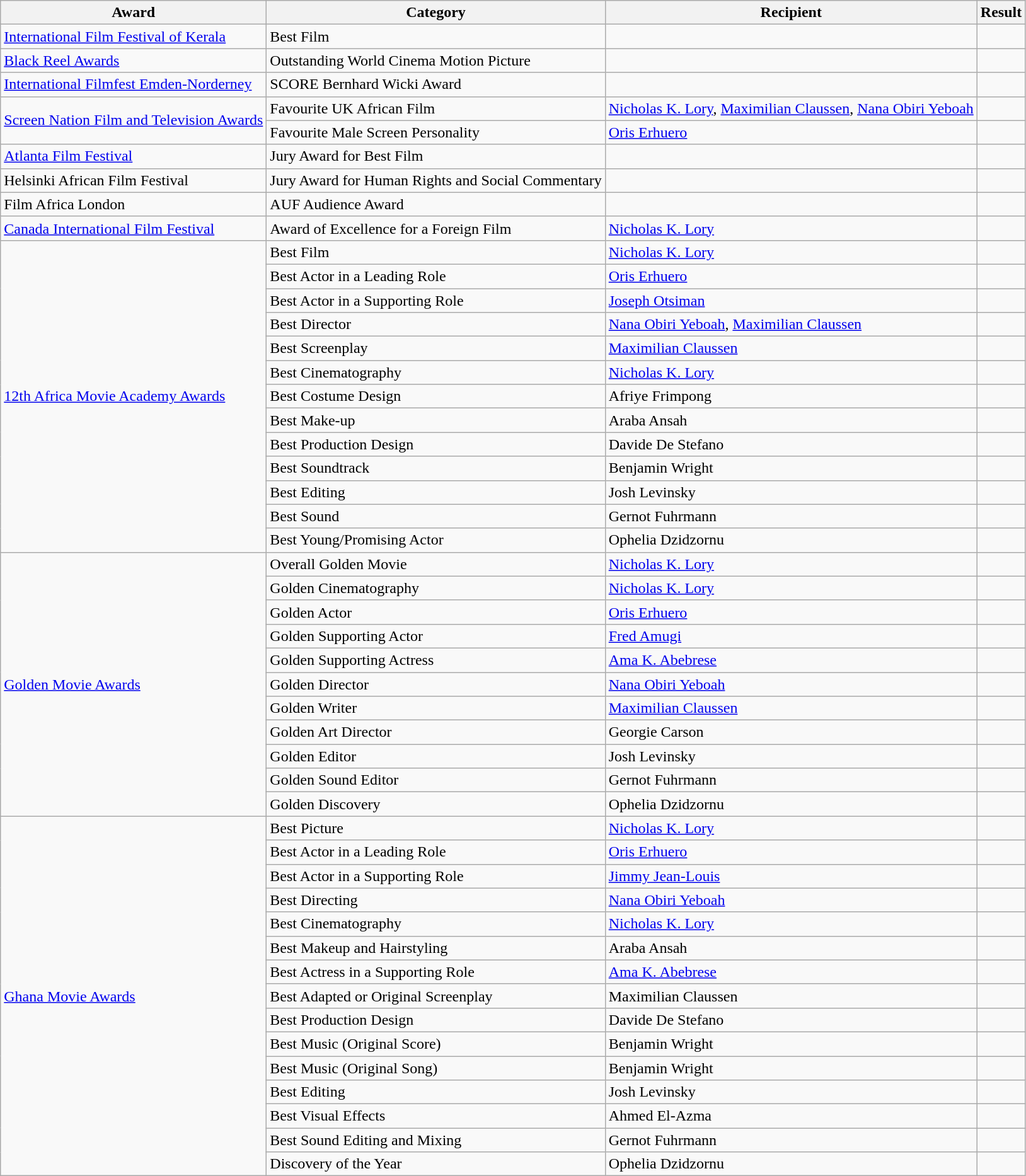<table class="wikitable sortable">
<tr>
<th>Award</th>
<th>Category</th>
<th>Recipient</th>
<th>Result</th>
</tr>
<tr>
<td><a href='#'>International Film Festival of Kerala</a></td>
<td>Best Film</td>
<td></td>
<td></td>
</tr>
<tr>
<td><a href='#'>Black Reel Awards</a></td>
<td>Outstanding World Cinema Motion Picture</td>
<td></td>
<td></td>
</tr>
<tr>
<td><a href='#'>International Filmfest Emden-Norderney</a></td>
<td>SCORE Bernhard Wicki Award</td>
<td></td>
<td></td>
</tr>
<tr>
<td rowspan="2"><a href='#'>Screen Nation Film and Television Awards</a></td>
<td>Favourite UK African Film</td>
<td><a href='#'>Nicholas K. Lory</a>, <a href='#'>Maximilian Claussen</a>, <a href='#'>Nana Obiri Yeboah</a></td>
<td></td>
</tr>
<tr>
<td>Favourite Male Screen Personality</td>
<td><a href='#'>Oris Erhuero</a></td>
<td></td>
</tr>
<tr>
<td><a href='#'>Atlanta Film Festival</a></td>
<td>Jury Award for Best Film</td>
<td></td>
<td></td>
</tr>
<tr>
<td>Helsinki African Film Festival</td>
<td>Jury Award for Human Rights and Social Commentary</td>
<td></td>
<td></td>
</tr>
<tr>
<td>Film Africa London</td>
<td>AUF Audience Award</td>
<td></td>
<td></td>
</tr>
<tr>
<td><a href='#'>Canada International Film Festival</a></td>
<td>Award of Excellence for a Foreign Film</td>
<td><a href='#'>Nicholas K. Lory</a></td>
<td></td>
</tr>
<tr>
<td rowspan="13"><a href='#'>12th Africa Movie Academy Awards</a></td>
<td>Best Film</td>
<td><a href='#'>Nicholas K. Lory</a></td>
<td></td>
</tr>
<tr>
<td>Best Actor in a Leading Role</td>
<td><a href='#'>Oris Erhuero</a></td>
<td></td>
</tr>
<tr>
<td>Best Actor in a Supporting Role</td>
<td><a href='#'>Joseph Otsiman</a></td>
<td></td>
</tr>
<tr>
<td>Best Director</td>
<td><a href='#'>Nana Obiri Yeboah</a>,  <a href='#'>Maximilian Claussen</a></td>
<td></td>
</tr>
<tr>
<td>Best Screenplay</td>
<td><a href='#'>Maximilian Claussen</a></td>
<td></td>
</tr>
<tr>
<td>Best Cinematography</td>
<td><a href='#'>Nicholas K. Lory</a></td>
<td></td>
</tr>
<tr>
<td>Best Costume Design</td>
<td>Afriye Frimpong</td>
<td></td>
</tr>
<tr>
<td>Best Make-up</td>
<td>Araba Ansah</td>
<td></td>
</tr>
<tr>
<td>Best Production Design</td>
<td>Davide De Stefano</td>
<td></td>
</tr>
<tr>
<td>Best Soundtrack</td>
<td>Benjamin Wright</td>
<td></td>
</tr>
<tr>
<td>Best Editing</td>
<td>Josh Levinsky</td>
<td></td>
</tr>
<tr>
<td>Best Sound</td>
<td>Gernot Fuhrmann</td>
<td></td>
</tr>
<tr>
<td>Best Young/Promising Actor</td>
<td>Ophelia Dzidzornu</td>
<td></td>
</tr>
<tr>
<td rowspan="11"><a href='#'>Golden Movie Awards</a></td>
<td>Overall Golden Movie</td>
<td><a href='#'>Nicholas K. Lory</a></td>
<td></td>
</tr>
<tr>
<td>Golden Cinematography</td>
<td><a href='#'>Nicholas K. Lory</a></td>
<td></td>
</tr>
<tr>
<td>Golden Actor</td>
<td><a href='#'>Oris Erhuero</a></td>
<td></td>
</tr>
<tr>
<td>Golden Supporting Actor</td>
<td><a href='#'>Fred Amugi</a></td>
<td></td>
</tr>
<tr>
<td>Golden Supporting Actress</td>
<td><a href='#'>Ama K. Abebrese</a></td>
<td></td>
</tr>
<tr>
<td>Golden Director</td>
<td><a href='#'>Nana Obiri Yeboah</a></td>
<td></td>
</tr>
<tr>
<td>Golden Writer</td>
<td><a href='#'>Maximilian Claussen</a></td>
<td></td>
</tr>
<tr>
<td>Golden Art Director</td>
<td>Georgie Carson</td>
<td></td>
</tr>
<tr>
<td>Golden Editor</td>
<td>Josh Levinsky</td>
<td></td>
</tr>
<tr>
<td>Golden Sound Editor</td>
<td>Gernot Fuhrmann</td>
<td></td>
</tr>
<tr>
<td>Golden Discovery</td>
<td>Ophelia Dzidzornu</td>
<td></td>
</tr>
<tr>
<td rowspan="15"><a href='#'>Ghana Movie Awards</a></td>
<td>Best Picture</td>
<td><a href='#'>Nicholas K. Lory</a></td>
<td></td>
</tr>
<tr>
<td>Best Actor in a Leading Role</td>
<td><a href='#'>Oris Erhuero</a></td>
<td></td>
</tr>
<tr>
<td>Best Actor in a Supporting Role</td>
<td><a href='#'>Jimmy Jean-Louis</a></td>
<td></td>
</tr>
<tr>
<td>Best Directing</td>
<td><a href='#'>Nana Obiri Yeboah</a></td>
<td></td>
</tr>
<tr>
<td>Best Cinematography</td>
<td><a href='#'>Nicholas K. Lory</a></td>
<td></td>
</tr>
<tr>
<td>Best Makeup and Hairstyling</td>
<td>Araba Ansah</td>
<td></td>
</tr>
<tr>
<td>Best Actress in a Supporting Role</td>
<td><a href='#'>Ama K. Abebrese</a></td>
<td></td>
</tr>
<tr>
<td>Best Adapted or Original Screenplay</td>
<td>Maximilian Claussen</td>
<td></td>
</tr>
<tr>
<td>Best Production Design</td>
<td>Davide De Stefano</td>
<td></td>
</tr>
<tr>
<td>Best Music (Original Score)</td>
<td>Benjamin Wright</td>
<td></td>
</tr>
<tr>
<td>Best Music (Original Song)</td>
<td>Benjamin Wright</td>
<td></td>
</tr>
<tr>
<td>Best Editing</td>
<td>Josh Levinsky</td>
<td></td>
</tr>
<tr>
<td>Best Visual Effects</td>
<td>Ahmed El-Azma</td>
<td></td>
</tr>
<tr>
<td>Best Sound Editing and Mixing</td>
<td>Gernot Fuhrmann</td>
<td></td>
</tr>
<tr>
<td>Discovery of the Year</td>
<td>Ophelia Dzidzornu</td>
<td></td>
</tr>
</table>
